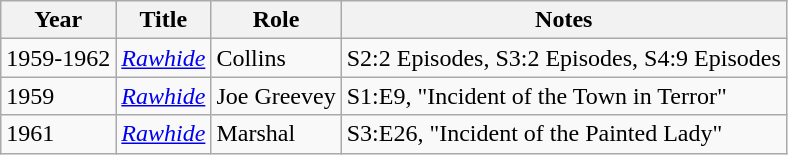<table class="wikitable">
<tr>
<th>Year</th>
<th>Title</th>
<th>Role</th>
<th>Notes</th>
</tr>
<tr>
<td>1959-1962</td>
<td><em><a href='#'>Rawhide</a></em></td>
<td>Collins</td>
<td>S2:2 Episodes, S3:2 Episodes, S4:9 Episodes</td>
</tr>
<tr>
<td>1959</td>
<td><em><a href='#'>Rawhide</a></em></td>
<td>Joe Greevey</td>
<td>S1:E9, "Incident of the Town in Terror"</td>
</tr>
<tr>
<td>1961</td>
<td><em><a href='#'>Rawhide</a></em></td>
<td>Marshal</td>
<td>S3:E26, "Incident of the Painted Lady"</td>
</tr>
</table>
